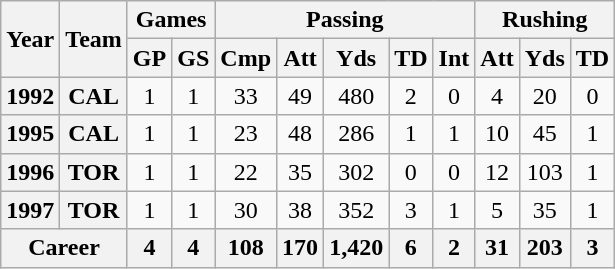<table class="wikitable" style="text-align: center;">
<tr>
<th rowspan="2">Year</th>
<th rowspan="2">Team</th>
<th colspan="2">Games</th>
<th colspan="5">Passing</th>
<th colspan="3">Rushing</th>
</tr>
<tr>
<th>GP</th>
<th>GS</th>
<th>Cmp</th>
<th>Att</th>
<th>Yds</th>
<th>TD</th>
<th>Int</th>
<th>Att</th>
<th>Yds</th>
<th>TD</th>
</tr>
<tr>
<th>1992</th>
<th>CAL</th>
<td>1</td>
<td>1</td>
<td>33</td>
<td>49</td>
<td>480</td>
<td>2</td>
<td>0</td>
<td>4</td>
<td>20</td>
<td>0</td>
</tr>
<tr>
<th>1995</th>
<th>CAL</th>
<td>1</td>
<td>1</td>
<td>23</td>
<td>48</td>
<td>286</td>
<td>1</td>
<td>1</td>
<td>10</td>
<td>45</td>
<td>1</td>
</tr>
<tr>
<th>1996</th>
<th>TOR</th>
<td>1</td>
<td>1</td>
<td>22</td>
<td>35</td>
<td>302</td>
<td>0</td>
<td>0</td>
<td>12</td>
<td>103</td>
<td>1</td>
</tr>
<tr>
<th>1997</th>
<th>TOR</th>
<td>1</td>
<td>1</td>
<td>30</td>
<td>38</td>
<td>352</td>
<td>3</td>
<td>1</td>
<td>5</td>
<td>35</td>
<td>1</td>
</tr>
<tr>
<th colspan="2">Career</th>
<th>4</th>
<th>4</th>
<th>108</th>
<th>170</th>
<th>1,420</th>
<th>6</th>
<th>2</th>
<th>31</th>
<th>203</th>
<th>3</th>
</tr>
</table>
